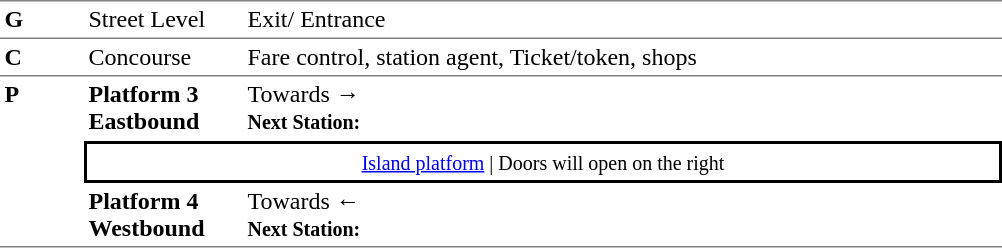<table border=0 cellspacing=0 cellpadding=3>
<tr>
<td style="border-top:solid 1px grey;border-bottom:solid 1px grey;" width=50 valign=top><strong>G</strong></td>
<td style="border-top:solid 1px grey;border-bottom:solid 1px grey;" width=100 valign=top>Street Level</td>
<td style="border-top:solid 1px grey;border-bottom:solid 1px grey;" width=500 valign=top>Exit/ Entrance</td>
</tr>
<tr>
<td style="border-bottom:solid 1px grey;"><strong>C</strong></td>
<td style="border-bottom:solid 1px grey;">Concourse</td>
<td style="border-bottom:solid 1px grey;">Fare control, station agent, Ticket/token, shops</td>
</tr>
<tr>
<td style="border-bottom:solid 1px grey;" width=50 rowspan=3 valign=top><strong>P</strong></td>
<td style="border-bottom:solid 1px white;" width=100><span><strong>Platform 3</strong><br><strong>Eastbound</strong></span></td>
<td style="border-bottom:solid 1px white;" width=500>Towards → <br><small><strong>Next Station:</strong> </small></td>
</tr>
<tr>
<td style="border-top:solid 2px black;border-right:solid 2px black;border-left:solid 2px black;border-bottom:solid 2px black;text-align:center;" colspan=2><small><a href='#'>Island platform</a> | Doors will open on the right </small></td>
</tr>
<tr>
<td style="border-bottom:solid 1px grey;" width=100><span><strong>Platform 4</strong><br><strong>Westbound</strong></span></td>
<td style="border-bottom:solid 1px grey;" width="500">Towards ← <br><small><strong>Next Station:</strong> </small></td>
</tr>
</table>
